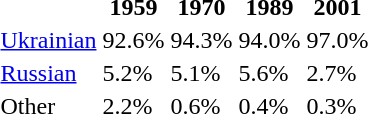<table class="standard sortable">
<tr>
<th></th>
<th>1959</th>
<th>1970</th>
<th>1989</th>
<th>2001</th>
</tr>
<tr>
<td><a href='#'>Ukrainian</a></td>
<td>92.6%</td>
<td>94.3%</td>
<td>94.0%</td>
<td>97.0%</td>
</tr>
<tr>
<td><a href='#'>Russian</a></td>
<td>5.2%</td>
<td>5.1%</td>
<td>5.6%</td>
<td>2.7%</td>
</tr>
<tr>
<td>Other</td>
<td>2.2%</td>
<td>0.6%</td>
<td>0.4%</td>
<td>0.3%</td>
</tr>
</table>
